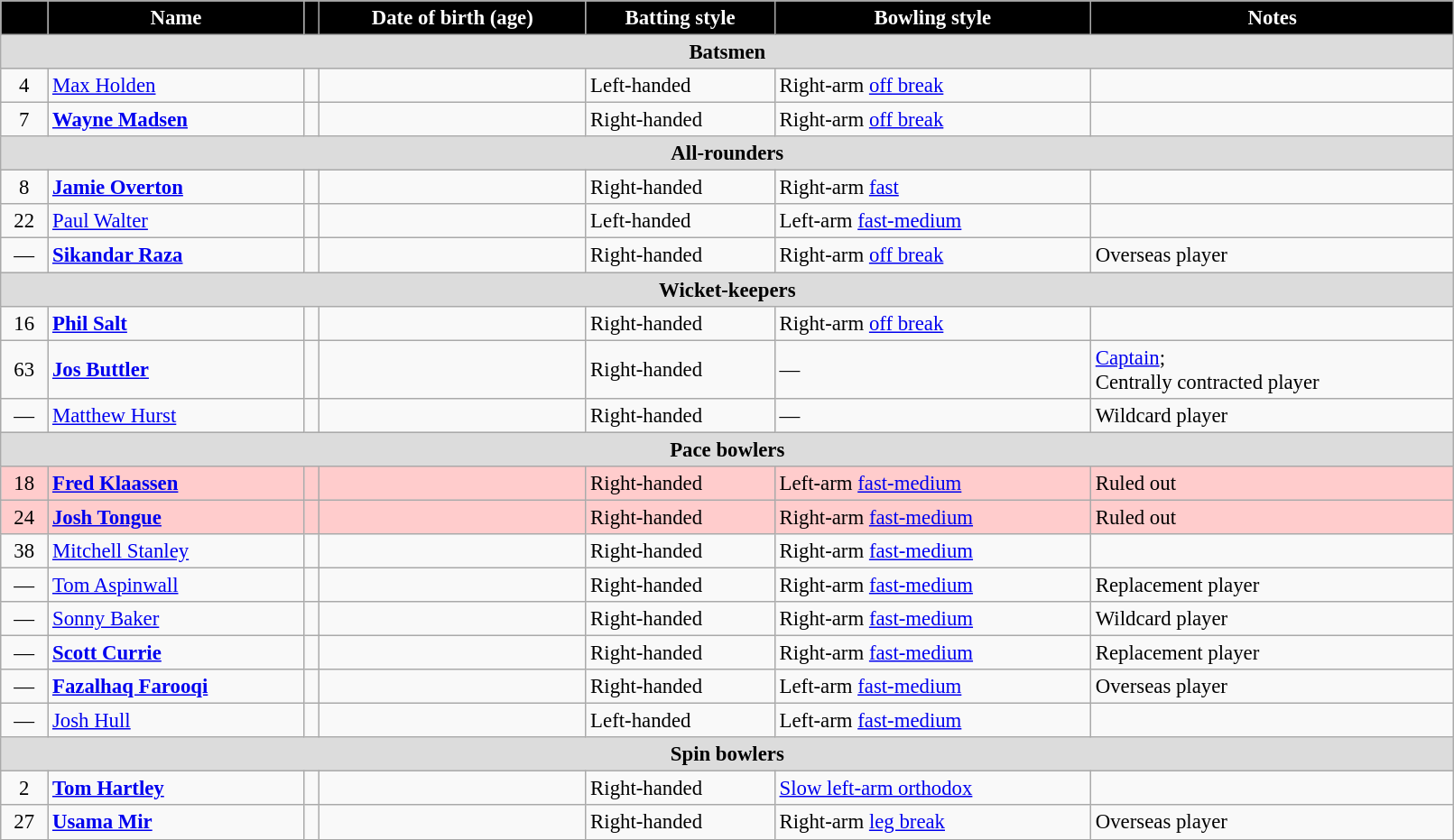<table class="wikitable" style="font-size:95%;" width="85%">
<tr>
<th style="background:black; color:white"></th>
<th style="background:black; color:white">Name</th>
<th style="background:black; color:white"></th>
<th style="background:black; color:white">Date of birth (age)</th>
<th style="background:black; color:white">Batting style</th>
<th style="background:black; color:white">Bowling style</th>
<th style="background:black; color:white">Notes</th>
</tr>
<tr>
<th colspan="7" style="background: #DCDCDC" align=right>Batsmen</th>
</tr>
<tr>
<td style="text-align:center">4</td>
<td><a href='#'>Max Holden</a></td>
<td></td>
<td></td>
<td>Left-handed</td>
<td>Right-arm <a href='#'>off break</a></td>
<td></td>
</tr>
<tr>
<td style="text-align:center">7</td>
<td><strong><a href='#'>Wayne Madsen</a></strong></td>
<td></td>
<td></td>
<td>Right-handed</td>
<td>Right-arm <a href='#'>off break</a></td>
<td></td>
</tr>
<tr>
<th colspan="7" style="background: #DCDCDC" align=right>All-rounders</th>
</tr>
<tr>
<td style="text-align:center">8</td>
<td><strong><a href='#'>Jamie Overton</a></strong></td>
<td></td>
<td></td>
<td>Right-handed</td>
<td>Right-arm <a href='#'>fast</a></td>
<td></td>
</tr>
<tr>
<td style="text-align:center">22</td>
<td><a href='#'>Paul Walter</a></td>
<td></td>
<td></td>
<td>Left-handed</td>
<td>Left-arm <a href='#'>fast-medium</a></td>
<td></td>
</tr>
<tr>
<td style="text-align:center">—</td>
<td><strong><a href='#'>Sikandar Raza</a></strong></td>
<td></td>
<td></td>
<td>Right-handed</td>
<td>Right-arm <a href='#'>off break</a></td>
<td>Overseas player</td>
</tr>
<tr>
<th colspan="7" style="background: #DCDCDC" align=right>Wicket-keepers</th>
</tr>
<tr>
<td style="text-align:center">16</td>
<td><strong><a href='#'>Phil Salt</a></strong></td>
<td></td>
<td></td>
<td>Right-handed</td>
<td>Right-arm <a href='#'>off break</a></td>
<td></td>
</tr>
<tr>
<td style="text-align:center">63</td>
<td><strong><a href='#'>Jos Buttler</a></strong></td>
<td></td>
<td></td>
<td>Right-handed</td>
<td>—</td>
<td><a href='#'>Captain</a>; <br>Centrally contracted player</td>
</tr>
<tr>
<td style="text-align:center">—</td>
<td><a href='#'>Matthew Hurst</a></td>
<td></td>
<td></td>
<td>Right-handed</td>
<td>—</td>
<td>Wildcard player</td>
</tr>
<tr>
<th colspan="7" style="background: #DCDCDC" align=right>Pace bowlers</th>
</tr>
<tr style="background:#FFCCCC">
<td style="text-align:center">18</td>
<td><strong><a href='#'>Fred Klaassen</a> </strong></td>
<td></td>
<td></td>
<td>Right-handed</td>
<td>Left-arm <a href='#'>fast-medium</a></td>
<td>Ruled out</td>
</tr>
<tr style="background:#FFCCCC">
<td style="text-align:center">24</td>
<td><strong><a href='#'>Josh Tongue</a></strong></td>
<td></td>
<td></td>
<td>Right-handed</td>
<td>Right-arm <a href='#'>fast-medium</a></td>
<td>Ruled out</td>
</tr>
<tr>
<td style="text-align:center">38</td>
<td><a href='#'>Mitchell Stanley</a></td>
<td></td>
<td></td>
<td>Right-handed</td>
<td>Right-arm <a href='#'>fast-medium</a></td>
<td></td>
</tr>
<tr>
<td style="text-align:center">—</td>
<td><a href='#'>Tom Aspinwall</a></td>
<td></td>
<td></td>
<td>Right-handed</td>
<td>Right-arm <a href='#'>fast-medium</a></td>
<td>Replacement player</td>
</tr>
<tr>
<td style="text-align:center">—</td>
<td><a href='#'>Sonny Baker</a></td>
<td></td>
<td></td>
<td>Right-handed</td>
<td>Right-arm <a href='#'>fast-medium</a></td>
<td>Wildcard player</td>
</tr>
<tr>
<td style="text-align:center">—</td>
<td><strong><a href='#'>Scott Currie</a></strong></td>
<td></td>
<td></td>
<td>Right-handed</td>
<td>Right-arm <a href='#'>fast-medium</a></td>
<td>Replacement player</td>
</tr>
<tr>
<td style="text-align:center">—</td>
<td><strong><a href='#'>Fazalhaq Farooqi</a></strong></td>
<td></td>
<td></td>
<td>Right-handed</td>
<td>Left-arm <a href='#'>fast-medium</a></td>
<td>Overseas player</td>
</tr>
<tr>
<td style="text-align:center">—</td>
<td><a href='#'>Josh Hull</a></td>
<td></td>
<td></td>
<td>Left-handed</td>
<td>Left-arm <a href='#'>fast-medium</a></td>
<td></td>
</tr>
<tr>
<th colspan="7" style="background: #DCDCDC" align=right>Spin bowlers</th>
</tr>
<tr>
<td style="text-align:center">2</td>
<td><strong><a href='#'>Tom Hartley</a></strong></td>
<td></td>
<td></td>
<td>Right-handed</td>
<td><a href='#'>Slow left-arm orthodox</a></td>
<td></td>
</tr>
<tr>
<td style="text-align:center">27</td>
<td><strong><a href='#'>Usama Mir</a></strong></td>
<td></td>
<td></td>
<td>Right-handed</td>
<td>Right-arm <a href='#'>leg break</a></td>
<td>Overseas player</td>
</tr>
</table>
